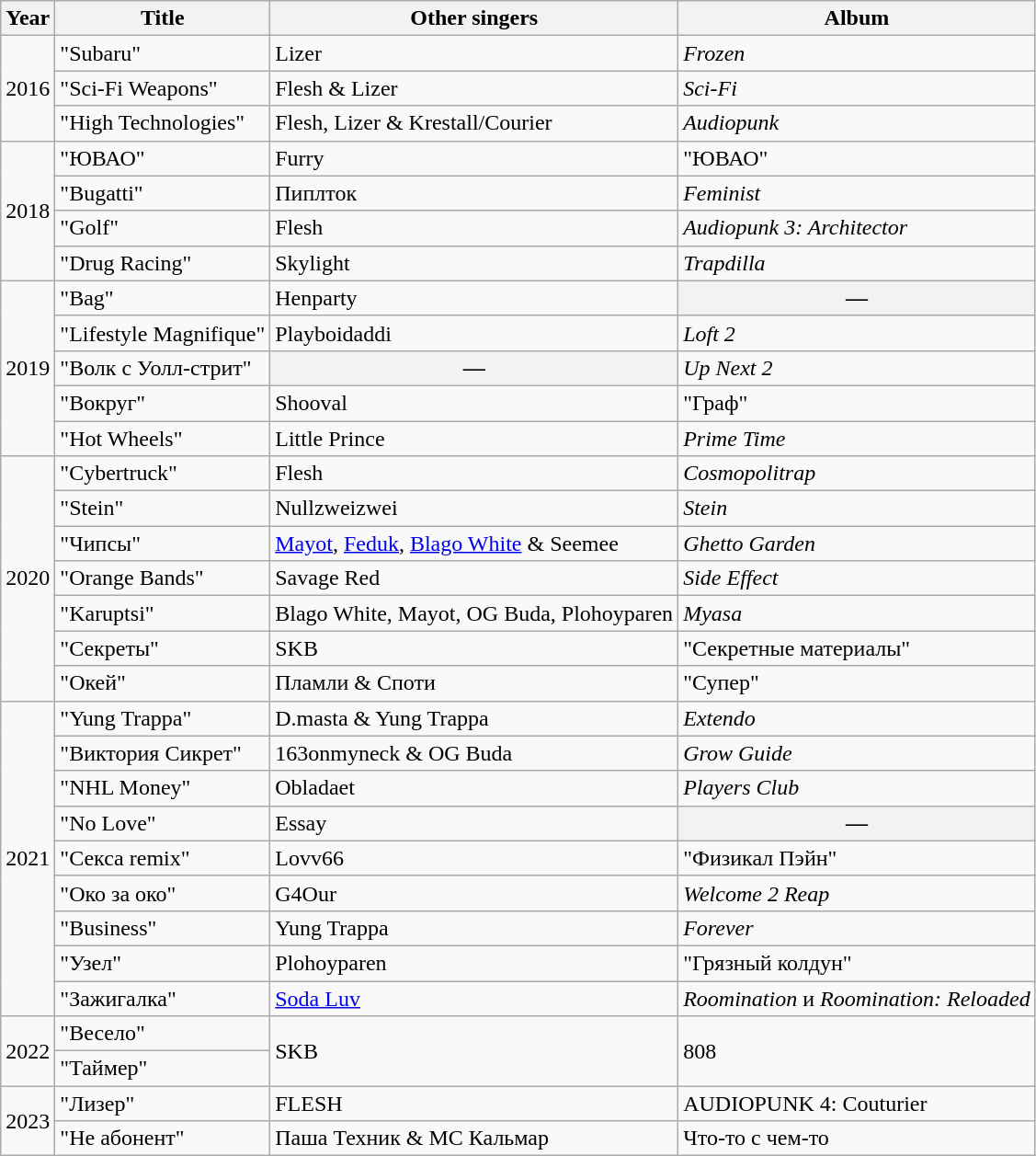<table class="wikitable">
<tr>
<th>Year</th>
<th>Title</th>
<th>Other singers</th>
<th>Album</th>
</tr>
<tr>
<td rowspan="3">2016</td>
<td>"Subaru"</td>
<td>Lizer</td>
<td><em>Frozen</em></td>
</tr>
<tr>
<td>"Sci-Fi Weapons"</td>
<td>Flesh & Lizer</td>
<td><em>Sci-Fi</em></td>
</tr>
<tr>
<td>"High Technologies"</td>
<td>Flesh, Lizer & Krestall/Courier</td>
<td><em>Audiopunk</em></td>
</tr>
<tr>
<td rowspan="4">2018</td>
<td>"ЮВАО"</td>
<td>Furry</td>
<td>"ЮВАО"</td>
</tr>
<tr>
<td>"Bugatti"</td>
<td>Пиплток</td>
<td><em>Feminist</em></td>
</tr>
<tr>
<td>"Golf"</td>
<td>Flesh</td>
<td><em>Audiopunk 3: Architector</em></td>
</tr>
<tr>
<td>"Drug Racing"</td>
<td>Skylight</td>
<td><em>Trapdilla</em></td>
</tr>
<tr>
<td rowspan="5">2019</td>
<td>"Bag"</td>
<td>Henparty</td>
<th>—</th>
</tr>
<tr>
<td>"Lifestyle Magnifique"</td>
<td>Playboidaddi</td>
<td><em>Loft 2</em></td>
</tr>
<tr>
<td>"Волк с Уолл-стрит"</td>
<th>—</th>
<td><em>Up Next 2</em></td>
</tr>
<tr>
<td>"Вокруг"</td>
<td>Shooval</td>
<td>"Граф"</td>
</tr>
<tr>
<td>"Hot Wheels"</td>
<td>Little Prince</td>
<td><em>Prime Time</em></td>
</tr>
<tr>
<td rowspan="7">2020</td>
<td>"Cybertruck"</td>
<td>Flesh</td>
<td><em>Cosmopolitrap</em></td>
</tr>
<tr>
<td>"Stein"</td>
<td>Nullzweizwei</td>
<td><em>Stein</em></td>
</tr>
<tr>
<td>"Чипсы"</td>
<td><a href='#'>Mayot</a>, <a href='#'>Feduk</a>, <a href='#'>Blago White</a> & Seemee</td>
<td><em>Ghetto Garden</em></td>
</tr>
<tr>
<td>"Orange Bands"</td>
<td>Savage Red</td>
<td><em>Side Effect</em></td>
</tr>
<tr>
<td>"Karuptsi"</td>
<td>Blago White, Mayot, OG Buda, Plohoyparen</td>
<td><em>Myasa</em></td>
</tr>
<tr>
<td>"Секреты"</td>
<td>SKB</td>
<td>"Секретные материалы"</td>
</tr>
<tr>
<td>"Окей"</td>
<td>Пламли & Споти</td>
<td>"Супер"</td>
</tr>
<tr>
<td rowspan="9">2021</td>
<td>"Yung Trappa"</td>
<td>D.masta & Yung Trappa</td>
<td><em>Extendo</em></td>
</tr>
<tr>
<td>"Виктория Сикрет"</td>
<td>163onmyneck & OG Buda</td>
<td><em>Grow Guide</em></td>
</tr>
<tr>
<td>"NHL Money"</td>
<td>Obladaet</td>
<td><em>Players Club</em></td>
</tr>
<tr>
<td>"No Love"</td>
<td>Essay</td>
<th>—</th>
</tr>
<tr>
<td>"Секса remix"</td>
<td>Lovv66</td>
<td>"Физикал Пэйн"</td>
</tr>
<tr>
<td>"Око за око"</td>
<td>G4Our</td>
<td><em>Welcome 2 Reap</em></td>
</tr>
<tr>
<td>"Business"</td>
<td>Yung Trappa</td>
<td><em>Forever</em></td>
</tr>
<tr>
<td>"Узел"</td>
<td>Plohoyparen</td>
<td>"Грязный колдун"</td>
</tr>
<tr>
<td>"Зажигалка"</td>
<td><a href='#'>Soda Luv</a></td>
<td><em>Roomination</em> и <em>Roomination: Reloaded</em></td>
</tr>
<tr>
<td rowspan="2">2022</td>
<td>"Весело"</td>
<td rowspan="2">SKB</td>
<td rowspan="2">808</td>
</tr>
<tr>
<td>"Таймер"</td>
</tr>
<tr>
<td rowspan="2">2023</td>
<td>"Лизер"</td>
<td>FLESH</td>
<td>AUDIOPUNK 4: Couturier</td>
</tr>
<tr>
<td>"Не абонент"</td>
<td>Паша Техник & МС Кальмар</td>
<td>Что-то с чем-то</td>
</tr>
</table>
